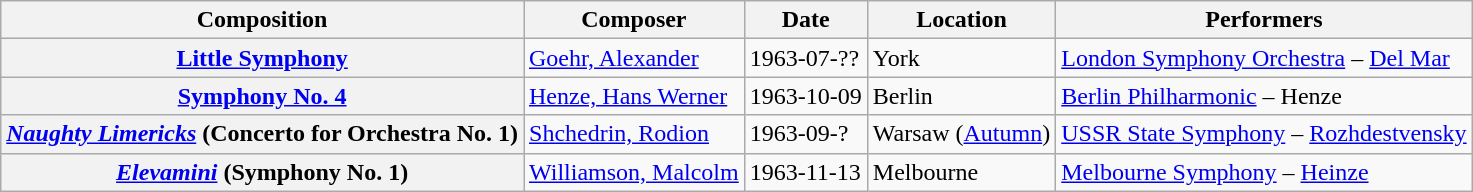<table class="wikitable sortable">
<tr>
<th scope="col">Composition</th>
<th scope="col">Composer</th>
<th scope="col">Date</th>
<th scope="col">Location</th>
<th scope="col">Performers</th>
</tr>
<tr>
<th scope="row"><a href='#'>Little Symphony</a></th>
<td><a href='#'>Goehr, Alexander</a></td>
<td>1963-07-??</td>
<td> York</td>
<td><a href='#'>London Symphony Orchestra</a> – <a href='#'>Del Mar</a></td>
</tr>
<tr>
<th scope="row"><a href='#'>Symphony No. 4</a></th>
<td><a href='#'>Henze, Hans Werner</a></td>
<td>1963-10-09</td>
<td> Berlin</td>
<td><a href='#'>Berlin Philharmonic</a> – Henze</td>
</tr>
<tr>
<th scope="row"><a href='#'><em>Naughty Limericks</em></a> (Concerto for Orchestra No. 1)</th>
<td><a href='#'>Shchedrin, Rodion</a></td>
<td>1963-09-?</td>
<td> Warsaw (<a href='#'>Autumn</a>)</td>
<td><a href='#'>USSR State Symphony</a> – <a href='#'>Rozhdestvensky</a></td>
</tr>
<tr>
<th scope="row"><a href='#'><em>Elevamini</em></a> (Symphony No. 1)</th>
<td><a href='#'>Williamson, Malcolm</a></td>
<td>1963-11-13</td>
<td> Melbourne</td>
<td><a href='#'>Melbourne Symphony</a> – <a href='#'>Heinze</a></td>
</tr>
</table>
